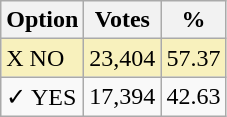<table class="wikitable">
<tr>
<th>Option</th>
<th>Votes</th>
<th>%</th>
</tr>
<tr>
<td style=background:#f8f1bd>X NO</td>
<td style=background:#f8f1bd>23,404</td>
<td style=background:#f8f1bd>57.37</td>
</tr>
<tr>
<td>✓ YES</td>
<td>17,394</td>
<td>42.63</td>
</tr>
</table>
